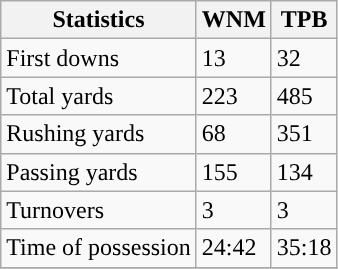<table class="wikitable" style="float: left;">
<tr>
<th>Statistics</th>
<th>WNM</th>
<th>TPB</th>
</tr>
<tr>
<td>First downs</td>
<td>13</td>
<td>32</td>
</tr>
<tr>
<td>Total yards</td>
<td>223</td>
<td>485</td>
</tr>
<tr>
<td>Rushing yards</td>
<td>68</td>
<td>351</td>
</tr>
<tr>
<td>Passing yards</td>
<td>155</td>
<td>134</td>
</tr>
<tr>
<td>Turnovers</td>
<td>3</td>
<td>3</td>
</tr>
<tr>
<td>Time of possession</td>
<td>24:42</td>
<td>35:18</td>
</tr>
<tr>
</tr>
</table>
